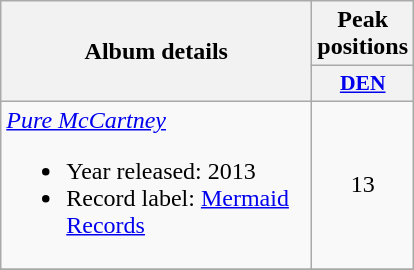<table class="wikitable">
<tr>
<th align="center" rowspan="2" width="200">Album details</th>
<th align="center" colspan="1" width="20">Peak positions</th>
</tr>
<tr>
<th scope="col" style="width:3em;font-size:90%;"><a href='#'>DEN</a><br></th>
</tr>
<tr>
<td><em><a href='#'>Pure McCartney</a></em><br><ul><li>Year released: 2013</li><li>Record label: <a href='#'>Mermaid Records</a></li></ul></td>
<td style="text-align:center;">13</td>
</tr>
<tr>
</tr>
</table>
